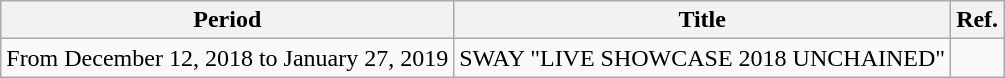<table class="wikitable">
<tr>
<th>Period</th>
<th>Title</th>
<th>Ref.</th>
</tr>
<tr>
<td>From December 12, 2018 to January 27, 2019</td>
<td>SWAY "LIVE SHOWCASE 2018 UNCHAINED"</td>
<td></td>
</tr>
</table>
